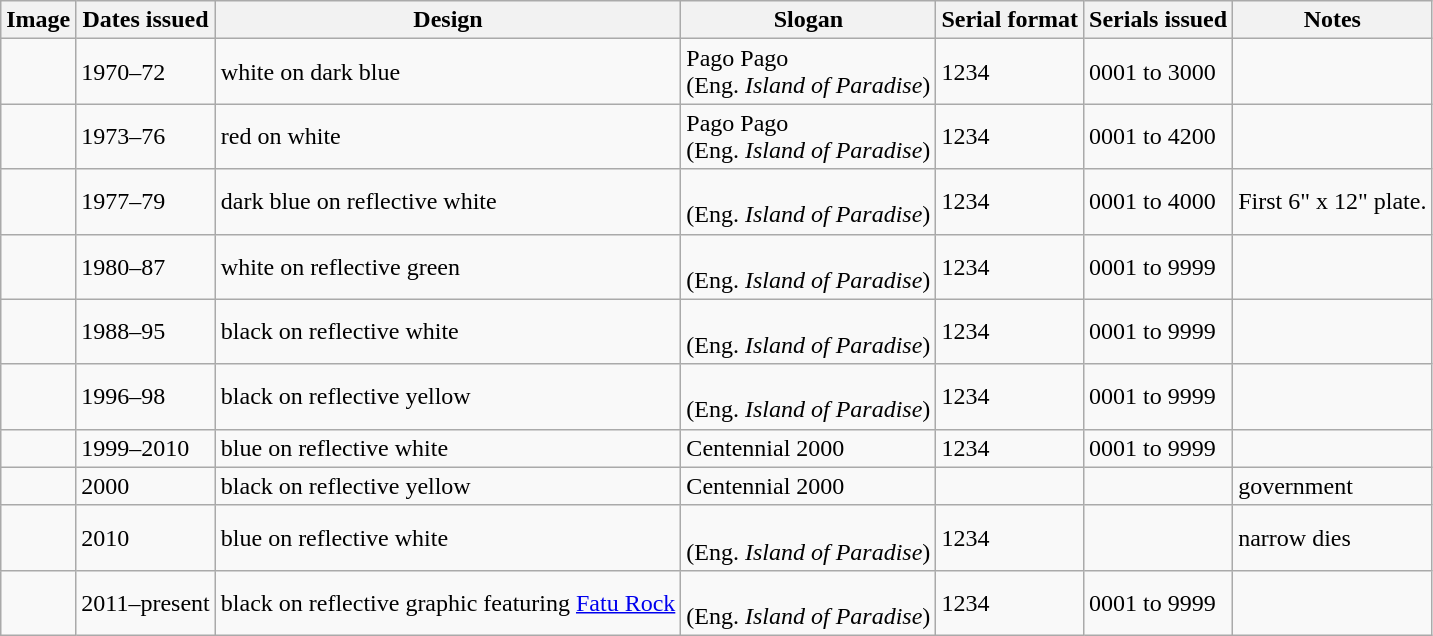<table class="wikitable">
<tr>
<th>Image</th>
<th>Dates issued</th>
<th>Design</th>
<th>Slogan</th>
<th>Serial format</th>
<th>Serials issued</th>
<th>Notes</th>
</tr>
<tr>
<td></td>
<td>1970–72</td>
<td>white on dark blue</td>
<td>Pago Pago <br>(Eng. <em>Island of Paradise</em>)</td>
<td>1234</td>
<td>0001 to 3000</td>
<td></td>
</tr>
<tr>
<td></td>
<td>1973–76</td>
<td>red on white</td>
<td>Pago Pago <br>(Eng. <em>Island of Paradise</em>)</td>
<td>1234</td>
<td>0001 to 4200</td>
<td></td>
</tr>
<tr>
<td></td>
<td>1977–79</td>
<td>dark blue on reflective white</td>
<td><br>(Eng. <em>Island of Paradise</em>)</td>
<td>1234</td>
<td>0001 to 4000</td>
<td>First 6" x 12" plate.</td>
</tr>
<tr>
<td></td>
<td>1980–87</td>
<td>white on reflective green</td>
<td><br>(Eng. <em>Island of Paradise</em>)</td>
<td>1234</td>
<td>0001 to 9999</td>
<td></td>
</tr>
<tr>
<td></td>
<td>1988–95</td>
<td>black on reflective white</td>
<td><br>(Eng. <em>Island of Paradise</em>)</td>
<td>1234</td>
<td>0001 to 9999</td>
<td></td>
</tr>
<tr>
<td></td>
<td>1996–98</td>
<td>black on reflective yellow</td>
<td><br>(Eng. <em>Island of Paradise</em>)</td>
<td>1234</td>
<td>0001 to 9999</td>
<td></td>
</tr>
<tr>
<td><br></td>
<td>1999–2010</td>
<td>blue on reflective white</td>
<td>Centennial 2000</td>
<td>1234</td>
<td>0001 to 9999</td>
<td></td>
</tr>
<tr>
<td></td>
<td>2000</td>
<td>black on reflective yellow</td>
<td>Centennial 2000</td>
<td></td>
<td></td>
<td>government</td>
</tr>
<tr>
<td></td>
<td>2010</td>
<td>blue on reflective white</td>
<td><br>(Eng. <em>Island of Paradise</em>)</td>
<td>1234</td>
<td></td>
<td>narrow dies</td>
</tr>
<tr>
<td></td>
<td>2011–present</td>
<td>black on reflective graphic featuring <a href='#'>Fatu Rock</a></td>
<td><br>(Eng. <em>Island of Paradise</em>)</td>
<td>1234</td>
<td>0001 to 9999</td>
<td></td>
</tr>
</table>
